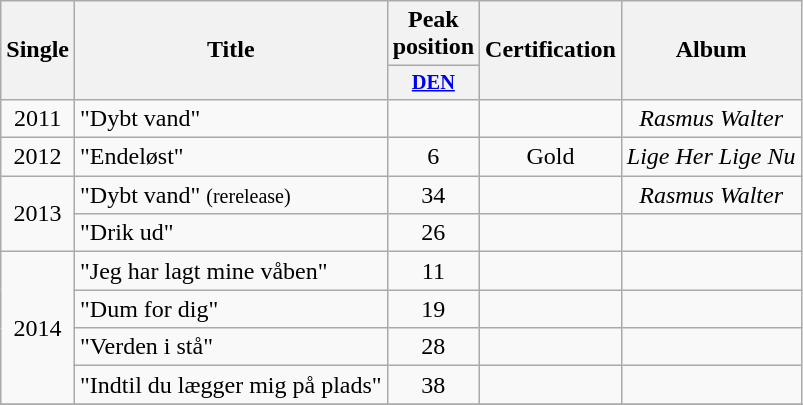<table class="wikitable">
<tr>
<th width="33" rowspan="2" style="text-align:center;">Single</th>
<th rowspan="2">Title</th>
<th colspan="1">Peak <br>position</th>
<th rowspan="2">Certification</th>
<th rowspan="2">Album</th>
</tr>
<tr>
<th scope="col" style="width:3em;font-size:85%;"><a href='#'>DEN</a><br></th>
</tr>
<tr>
<td align="center">2011</td>
<td>"Dybt vand"</td>
<td align="center"></td>
<td align="center"></td>
<td align="center"><em>Rasmus Walter</em></td>
</tr>
<tr>
<td align="center">2012</td>
<td>"Endeløst"</td>
<td align="center">6</td>
<td align="center">Gold</td>
<td align="center"><em>Lige Her Lige Nu</em></td>
</tr>
<tr>
<td align="center" rowspan=2>2013</td>
<td>"Dybt vand" <small>(rerelease)</small></td>
<td align="center">34</td>
<td align="center"></td>
<td align="center"><em>Rasmus Walter</em></td>
</tr>
<tr>
<td>"Drik ud"</td>
<td align="center">26</td>
<td align="center"></td>
<td align="center"></td>
</tr>
<tr>
<td align="center" rowspan=4>2014</td>
<td>"Jeg har lagt mine våben"</td>
<td align="center">11</td>
<td align="center"></td>
<td align="center"></td>
</tr>
<tr>
<td>"Dum for dig"</td>
<td align="center">19</td>
<td align="center"></td>
<td align="center"></td>
</tr>
<tr>
<td>"Verden i stå"</td>
<td align="center">28</td>
<td align="center"></td>
<td align="center"></td>
</tr>
<tr>
<td>"Indtil du lægger mig på plads"</td>
<td align="center">38</td>
<td align="center"></td>
<td align="center"></td>
</tr>
<tr>
</tr>
</table>
